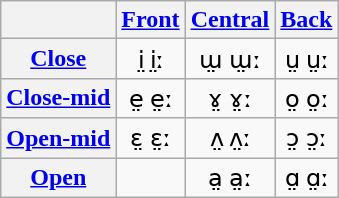<table class="wikitable" style="text-align:center">
<tr>
<th></th>
<th><a href='#'>Front</a></th>
<th><a href='#'>Central</a></th>
<th><a href='#'>Back</a></th>
</tr>
<tr>
<th><a href='#'>Close</a></th>
<td>i̤ i̤ː</td>
<td>ɯ̤ ɯ̤ː</td>
<td>ṳ ṳː</td>
</tr>
<tr>
<th><a href='#'>Close-mid</a></th>
<td>e̤ e̤ː</td>
<td>ɤ̤ ɤ̤ː</td>
<td>o̤ o̤ː</td>
</tr>
<tr>
<th><a href='#'>Open-mid</a></th>
<td>ɛ̤ ɛ̤ː</td>
<td>ʌ̤ ʌ̤ː</td>
<td>ɔ̤ ɔ̤ː</td>
</tr>
<tr>
<th><a href='#'>Open</a></th>
<td></td>
<td>a̤ a̤ː</td>
<td>ɑ̤ ɑ̤ː</td>
</tr>
</table>
